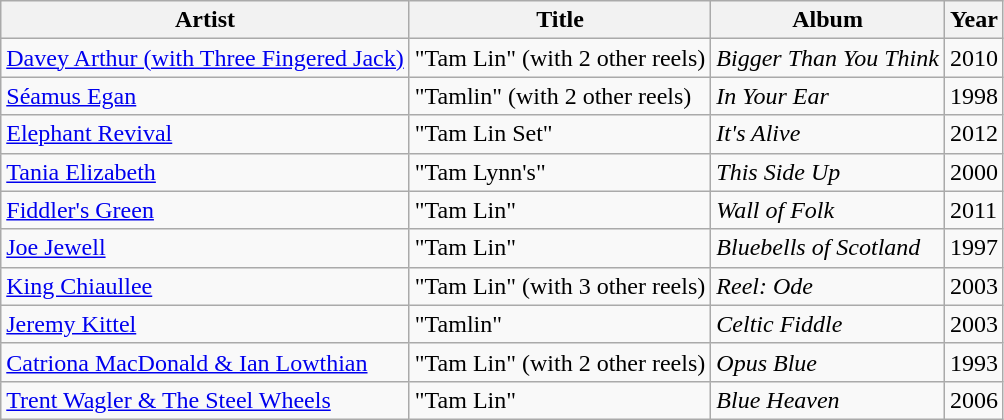<table class="sortable wikitable plainrowheaders">
<tr>
<th scope="col">Artist</th>
<th scope="col">Title</th>
<th scope="col">Album</th>
<th scope="col">Year</th>
</tr>
<tr>
<td><a href='#'>Davey Arthur (with Three Fingered Jack)</a></td>
<td>"Tam Lin" (with 2 other reels)</td>
<td><em>Bigger Than You Think</em></td>
<td>2010</td>
</tr>
<tr>
<td><a href='#'>Séamus Egan</a></td>
<td>"Tamlin" (with 2 other reels)</td>
<td><em>In Your Ear</em></td>
<td>1998</td>
</tr>
<tr>
<td><a href='#'>Elephant Revival</a></td>
<td>"Tam Lin Set"</td>
<td><em>It's Alive</em></td>
<td>2012</td>
</tr>
<tr>
<td><a href='#'>Tania Elizabeth</a></td>
<td>"Tam Lynn's"</td>
<td><em>This Side Up</em></td>
<td>2000</td>
</tr>
<tr>
<td><a href='#'>Fiddler's Green</a></td>
<td>"Tam Lin"</td>
<td><em>Wall of Folk</em></td>
<td>2011</td>
</tr>
<tr>
<td><a href='#'>Joe Jewell</a></td>
<td>"Tam Lin"</td>
<td><em>Bluebells of Scotland</em></td>
<td>1997</td>
</tr>
<tr>
<td><a href='#'>King Chiaullee</a></td>
<td>"Tam Lin" (with 3 other reels)</td>
<td><em>Reel: Ode</em></td>
<td>2003</td>
</tr>
<tr>
<td><a href='#'>Jeremy Kittel</a></td>
<td>"Tamlin"</td>
<td><em>Celtic Fiddle</em></td>
<td>2003</td>
</tr>
<tr>
<td><a href='#'>Catriona MacDonald & Ian Lowthian</a></td>
<td>"Tam Lin" (with 2 other reels)</td>
<td><em>Opus Blue</em></td>
<td>1993</td>
</tr>
<tr>
<td><a href='#'>Trent Wagler & The Steel Wheels</a></td>
<td>"Tam Lin"</td>
<td><em>Blue Heaven</em></td>
<td>2006</td>
</tr>
</table>
